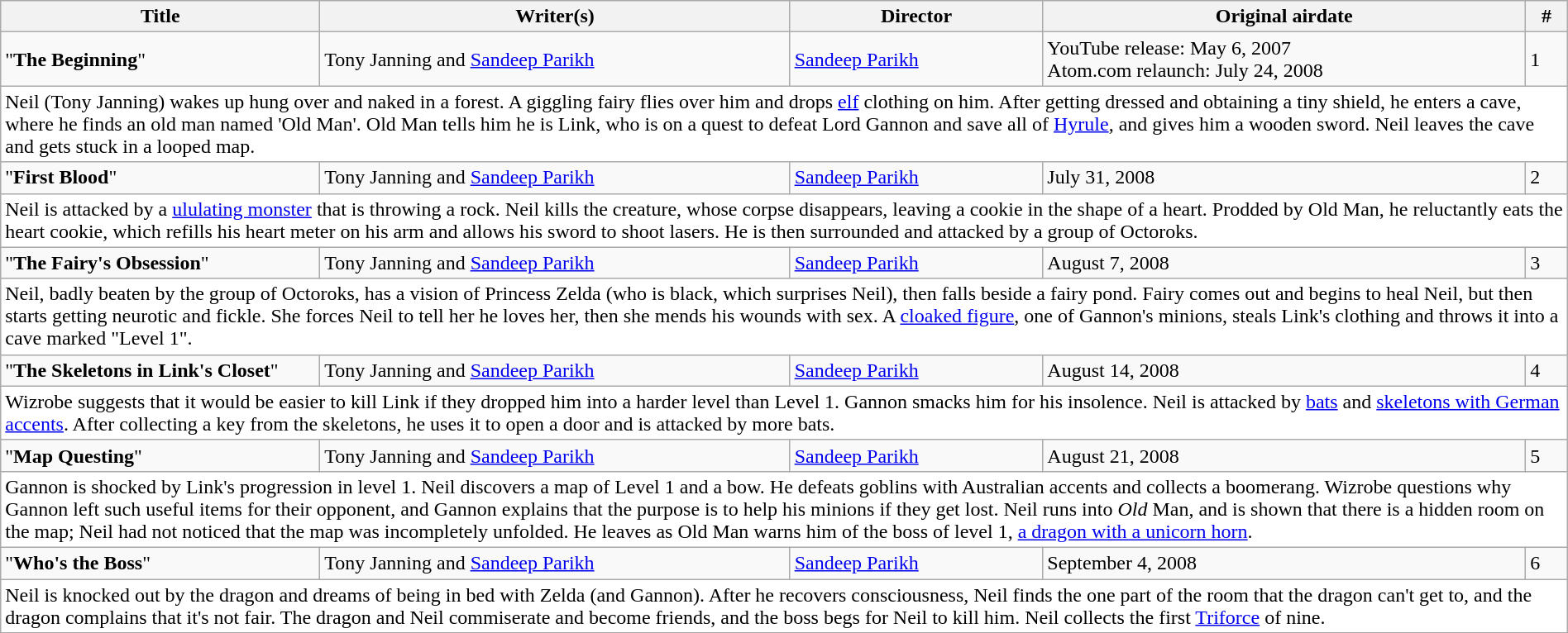<table class="wikitable" width="100%">
<tr>
<th width="250">Title</th>
<th align="center">Writer(s)</th>
<th align="center">Director</th>
<th align="center">Original airdate</th>
<th align="center">#</th>
</tr>
<tr>
<td>"<strong>The Beginning</strong>"</td>
<td>Tony Janning and <a href='#'>Sandeep Parikh</a></td>
<td><a href='#'>Sandeep Parikh</a></td>
<td>YouTube release: May 6, 2007<br> Atom.com relaunch: July 24, 2008</td>
<td>1</td>
</tr>
<tr>
<td colspan="6" bgcolor="FFFFFF">Neil (Tony Janning) wakes up hung over and naked in a forest. A giggling fairy flies over him and drops <a href='#'>elf</a> clothing on him. After getting dressed and obtaining a tiny shield, he enters a cave, where he finds an old man named 'Old Man'. Old Man tells him he is Link, who is on a quest to defeat Lord Gannon and save all of <a href='#'>Hyrule</a>, and gives him a wooden sword. Neil leaves the cave and gets stuck in a looped map.</td>
</tr>
<tr>
<td>"<strong>First Blood</strong>"</td>
<td>Tony Janning and <a href='#'>Sandeep Parikh</a></td>
<td><a href='#'>Sandeep Parikh</a></td>
<td>July 31, 2008</td>
<td>2</td>
</tr>
<tr>
<td colspan="6" bgcolor="FFFFFF">Neil is attacked by a <a href='#'>ululating monster</a> that is throwing a rock. Neil kills the creature, whose corpse disappears, leaving a cookie in the shape of a heart. Prodded by Old Man, he reluctantly eats the heart cookie, which refills his heart meter on his arm and allows his sword to shoot lasers. He is then surrounded and attacked by a group of Octoroks.</td>
</tr>
<tr>
<td>"<strong>The Fairy's Obsession</strong>"</td>
<td>Tony Janning and <a href='#'>Sandeep Parikh</a></td>
<td><a href='#'>Sandeep Parikh</a></td>
<td>August 7, 2008</td>
<td>3</td>
</tr>
<tr>
<td colspan="6" bgcolor="FFFFFF">Neil, badly beaten by the group of Octoroks, has a vision of Princess Zelda (who is black, which surprises Neil), then falls beside a fairy pond. Fairy comes out and begins to heal Neil, but then starts getting neurotic and fickle. She forces Neil to tell her he loves her, then she mends his wounds with sex. A <a href='#'>cloaked figure</a>, one of Gannon's minions, steals Link's clothing and throws it into a cave marked "Level 1".</td>
</tr>
<tr>
<td>"<strong>The Skeletons in Link's Closet</strong>"</td>
<td>Tony Janning and <a href='#'>Sandeep Parikh</a></td>
<td><a href='#'>Sandeep Parikh</a></td>
<td>August 14, 2008</td>
<td>4</td>
</tr>
<tr>
<td colspan="6" bgcolor="FFFFFF">Wizrobe suggests that it would be easier to kill Link if they dropped him into a harder level than Level 1. Gannon smacks him for his insolence. Neil is attacked by <a href='#'>bats</a> and <a href='#'>skeletons with German accents</a>. After collecting a key from the skeletons, he uses it to open a door and is attacked by more bats.</td>
</tr>
<tr>
<td>"<strong>Map Questing</strong>"</td>
<td>Tony Janning and <a href='#'>Sandeep Parikh</a></td>
<td><a href='#'>Sandeep Parikh</a></td>
<td>August 21, 2008</td>
<td>5</td>
</tr>
<tr>
<td colspan="6" bgcolor="FFFFFF">Gannon is shocked by Link's progression in level 1. Neil discovers a map of Level 1 and a bow. He defeats goblins with Australian accents and collects a boomerang. Wizrobe questions why Gannon left such useful items for their opponent, and Gannon explains that the purpose is to help his minions if they get lost. Neil runs into <em>Old</em> Man, and is shown that there is a hidden room on the map; Neil had not noticed that the map was incompletely unfolded. He leaves as Old Man warns him of the boss of level 1, <a href='#'>a dragon with a unicorn horn</a>.</td>
</tr>
<tr>
<td>"<strong>Who's the Boss</strong>"</td>
<td>Tony Janning and <a href='#'>Sandeep Parikh</a></td>
<td><a href='#'>Sandeep Parikh</a></td>
<td>September 4, 2008</td>
<td>6</td>
</tr>
<tr>
<td colspan="6" bgcolor="FFFFFF">Neil is knocked out by the dragon and dreams of being in bed with Zelda (and Gannon). After he recovers consciousness, Neil finds the one part of the room that the dragon can't get to, and the dragon complains that it's not fair. The dragon and Neil commiserate and become friends, and the boss begs for Neil to kill him. Neil collects the first <a href='#'>Triforce</a> of nine.</td>
</tr>
<tr>
</tr>
</table>
